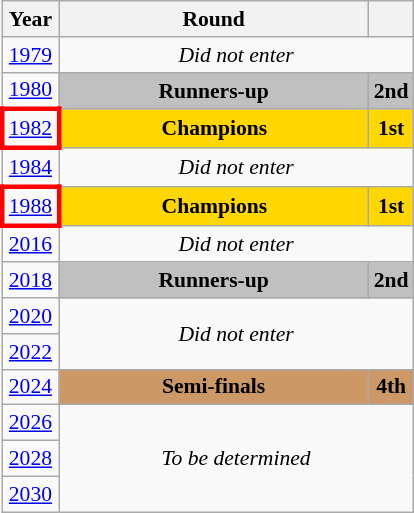<table class="wikitable" style="text-align: center; font-size:90%">
<tr>
<th>Year</th>
<th style="width:200px">Round</th>
<th></th>
</tr>
<tr>
<td><a href='#'>1979</a></td>
<td colspan="2"><em>Did not enter</em></td>
</tr>
<tr>
<td><a href='#'>1980</a></td>
<td bgcolor=Silver><strong>Runners-up</strong></td>
<td bgcolor=Silver><strong>2nd</strong></td>
</tr>
<tr>
<td style="border: 3px solid red"><a href='#'>1982</a></td>
<td bgcolor=Gold><strong>Champions</strong></td>
<td bgcolor=Gold><strong>1st</strong></td>
</tr>
<tr>
<td><a href='#'>1984</a></td>
<td colspan="2"><em>Did not enter</em></td>
</tr>
<tr>
<td style="border: 3px solid red"><a href='#'>1988</a></td>
<td bgcolor=Gold><strong>Champions</strong></td>
<td bgcolor=Gold><strong>1st</strong></td>
</tr>
<tr>
<td><a href='#'>2016</a></td>
<td colspan="2"><em>Did not enter</em></td>
</tr>
<tr>
<td><a href='#'>2018</a></td>
<td bgcolor=Silver><strong>Runners-up</strong></td>
<td bgcolor=Silver><strong>2nd</strong></td>
</tr>
<tr>
<td><a href='#'>2020</a></td>
<td colspan="2" rowspan="2"><em>Did not enter</em></td>
</tr>
<tr>
<td><a href='#'>2022</a></td>
</tr>
<tr>
<td><a href='#'>2024</a></td>
<td bgcolor="cc9966"><strong>Semi-finals</strong></td>
<td bgcolor="cc9966"><strong>4th</strong></td>
</tr>
<tr>
<td><a href='#'>2026</a></td>
<td colspan="2" rowspan="3"><em>To be determined</em></td>
</tr>
<tr>
<td><a href='#'>2028</a></td>
</tr>
<tr>
<td><a href='#'>2030</a></td>
</tr>
</table>
